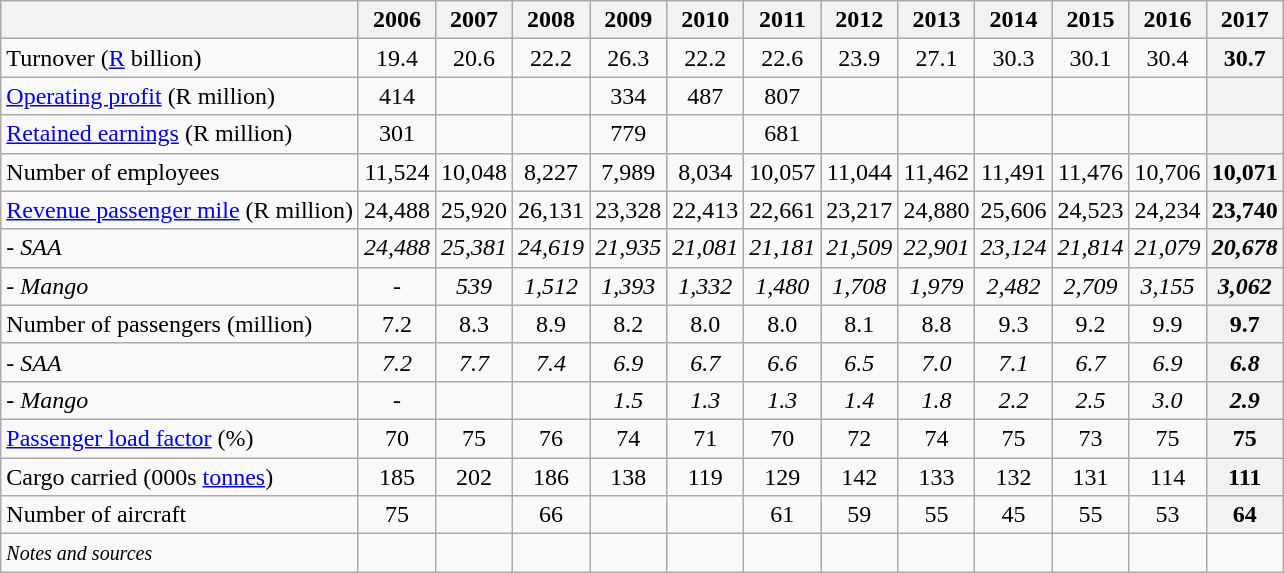<table class="wikitable" style="margin: 1em auto;">
<tr style="text-align:center;">
<th></th>
<th>2006</th>
<th>2007</th>
<th>2008</th>
<th>2009</th>
<th>2010</th>
<th>2011</th>
<th>2012</th>
<th>2013</th>
<th>2014</th>
<th>2015</th>
<th>2016</th>
<th>2017</th>
</tr>
<tr>
<td style="text-align:left;">Turnover (<a href='#'>R</a> billion)</td>
<td align=center>19.4</td>
<td align=center>20.6</td>
<td align=center>22.2</td>
<td align=center>26.3</td>
<td align=center>22.2</td>
<td align=center>22.6</td>
<td align=center>23.9</td>
<td align=center>27.1</td>
<td align=center>30.3</td>
<td align=center>30.1</td>
<td align=center>30.4</td>
<th align=center>30.7</th>
</tr>
<tr>
<td style="text-align:left;"><a href='#'>Operating profit</a> (R million)</td>
<td align=center>414</td>
<td align=center></td>
<td align=center></td>
<td align=center>334</td>
<td align=center>487</td>
<td align=center>807</td>
<td align=center></td>
<td align=center></td>
<td align=center></td>
<td align=center></td>
<td align=center></td>
<th align=center></th>
</tr>
<tr>
<td style="text-align:left;"><a href='#'>Retained earnings</a> (R million)</td>
<td align=center>301</td>
<td align=center></td>
<td align=center></td>
<td align=center>779</td>
<td align=center></td>
<td align=center>681</td>
<td align=center></td>
<td align=center></td>
<td align=center></td>
<td align=center></td>
<td align=center></td>
<th align=center></th>
</tr>
<tr>
<td style="text-align:left;">Number of employees</td>
<td align=center>11,524</td>
<td align=center>10,048</td>
<td align=center>8,227</td>
<td align=center>7,989</td>
<td align=center>8,034</td>
<td align=center>10,057</td>
<td align=center>11,044</td>
<td align=center>11,462</td>
<td align=center>11,491</td>
<td align=center>11,476</td>
<td align=center>10,706</td>
<th align=center>10,071</th>
</tr>
<tr>
<td style="text-align:left;"><a href='#'>Revenue passenger mile</a> (R million)</td>
<td align=center>24,488</td>
<td align=center>25,920</td>
<td align=center>26,131</td>
<td align=center>23,328</td>
<td align=center>22,413</td>
<td align=center>22,661</td>
<td align=center>23,217</td>
<td align=center>24,880</td>
<td align=center>25,606</td>
<td align=center>24,523</td>
<td align=center>24,234</td>
<th align=center>23,740</th>
</tr>
<tr>
<td style="text-align:left;"><em> - SAA</em></td>
<td align=center><em>24,488</em></td>
<td align=center><em>25,381</em></td>
<td align=center><em>24,619</em></td>
<td align=center><em>21,935</em></td>
<td align=center><em>21,081</em></td>
<td align=center><em>21,181</em></td>
<td align=center><em>21,509</em></td>
<td align=center><em>22,901</em></td>
<td align=center><em>23,124</em></td>
<td align=center><em>21,814</em></td>
<td align=center><em>21,079</em></td>
<th align=center><em>20,678</em></th>
</tr>
<tr>
<td style="text-align:left;"><em> - Mango</em></td>
<td align=center>-</td>
<td align=center><em>539</em></td>
<td align=center><em>1,512</em></td>
<td align=center><em>1,393</em></td>
<td align=center><em>1,332</em></td>
<td align=center><em>1,480</em></td>
<td align=center><em>1,708</em></td>
<td align=center><em>1,979</em></td>
<td align=center><em>2,482</em></td>
<td align=center><em>2,709</em></td>
<td align=center><em>3,155</em></td>
<th align=center><em>3,062</em></th>
</tr>
<tr>
<td style="text-align:left;">Number of passengers (million)</td>
<td align=center>7.2</td>
<td align=center>8.3</td>
<td align=center>8.9</td>
<td align=center>8.2</td>
<td align=center>8.0</td>
<td align=center>8.0</td>
<td align=center>8.1</td>
<td align=center>8.8</td>
<td align=center>9.3</td>
<td align=center>9.2</td>
<td align=center>9.9</td>
<th align=center>9.7</th>
</tr>
<tr>
<td style="text-align:left;"><em> - SAA</em></td>
<td align=center><em>7.2</em></td>
<td align=center><em>7.7</em></td>
<td align=center><em>7.4</em></td>
<td align=center><em>6.9</em></td>
<td align=center><em>6.7</em></td>
<td align=center><em>6.6</em></td>
<td align=center><em>6.5</em></td>
<td align=center><em>7.0</em></td>
<td align=center><em>7.1</em></td>
<td align=center><em>6.7</em></td>
<td align=center><em>6.9</em></td>
<th align=center><em>6.8</em></th>
</tr>
<tr>
<td style="text-align:left;"><em> - Mango</em></td>
<td align=center>-</td>
<td align=center></td>
<td align=center></td>
<td align=center><em>1.5</em></td>
<td align=center><em>1.3</em></td>
<td align=center><em>1.3</em></td>
<td align=center><em>1.4</em></td>
<td align=center><em>1.8 </em></td>
<td align=center><em>2.2 </em></td>
<td align=center><em>2.5</em></td>
<td align=center><em>3.0</em></td>
<th align=center><em>2.9</em></th>
</tr>
<tr>
<td style="text-align:left;"><a href='#'>Passenger load factor</a> (%)</td>
<td align=center>70</td>
<td align=center>75</td>
<td align=center>76</td>
<td align=center>74</td>
<td align=center>71</td>
<td align=center>70</td>
<td align=center>72</td>
<td align=center>74</td>
<td align=center>75</td>
<td align=center>73</td>
<td align=center>75</td>
<th align=center>75</th>
</tr>
<tr>
<td style="text-align:left;">Cargo carried (000s <a href='#'>tonnes</a>)</td>
<td align=center>185</td>
<td align=center>202</td>
<td align=center>186</td>
<td align=center>138</td>
<td align=center>119</td>
<td align=center>129</td>
<td align=center>142</td>
<td align=center>133</td>
<td align=center>132</td>
<td align=center>131</td>
<td align=center>114</td>
<th align=center>111</th>
</tr>
<tr>
<td style="text-align:left;">Number of aircraft</td>
<td align=center>75</td>
<td align=center></td>
<td align=center>66</td>
<td align=center></td>
<td align=center></td>
<td align=center>61</td>
<td align=center>59</td>
<td align=center>55</td>
<td align=center>45</td>
<td align=center>55</td>
<td align=center>53</td>
<th align=center>64</th>
</tr>
<tr>
<td style="text-align:left;"><small><em>Notes and sources</em></small></td>
<td align=center></td>
<td align=center></td>
<td align=center></td>
<td align=center></td>
<td align=center></td>
<td align=center></td>
<td align=center></td>
<td align=center></td>
<td align=center></td>
<td align=center></td>
<td align=center></td>
<td align=center></td>
</tr>
</table>
